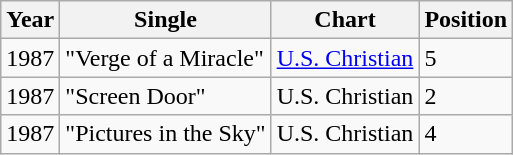<table class="wikitable">
<tr>
<th align="left">Year</th>
<th align="left">Single</th>
<th align="left">Chart</th>
<th align="left">Position</th>
</tr>
<tr>
<td align="left">1987</td>
<td align="left">"Verge of a Miracle"</td>
<td align="left"><a href='#'>U.S. Christian</a></td>
<td align="left">5</td>
</tr>
<tr>
<td align="left">1987</td>
<td align="left">"Screen Door"</td>
<td align="left">U.S. Christian</td>
<td align="left">2</td>
</tr>
<tr>
<td align="left">1987</td>
<td align="left">"Pictures in the Sky"</td>
<td align="left">U.S. Christian</td>
<td align="left">4</td>
</tr>
</table>
